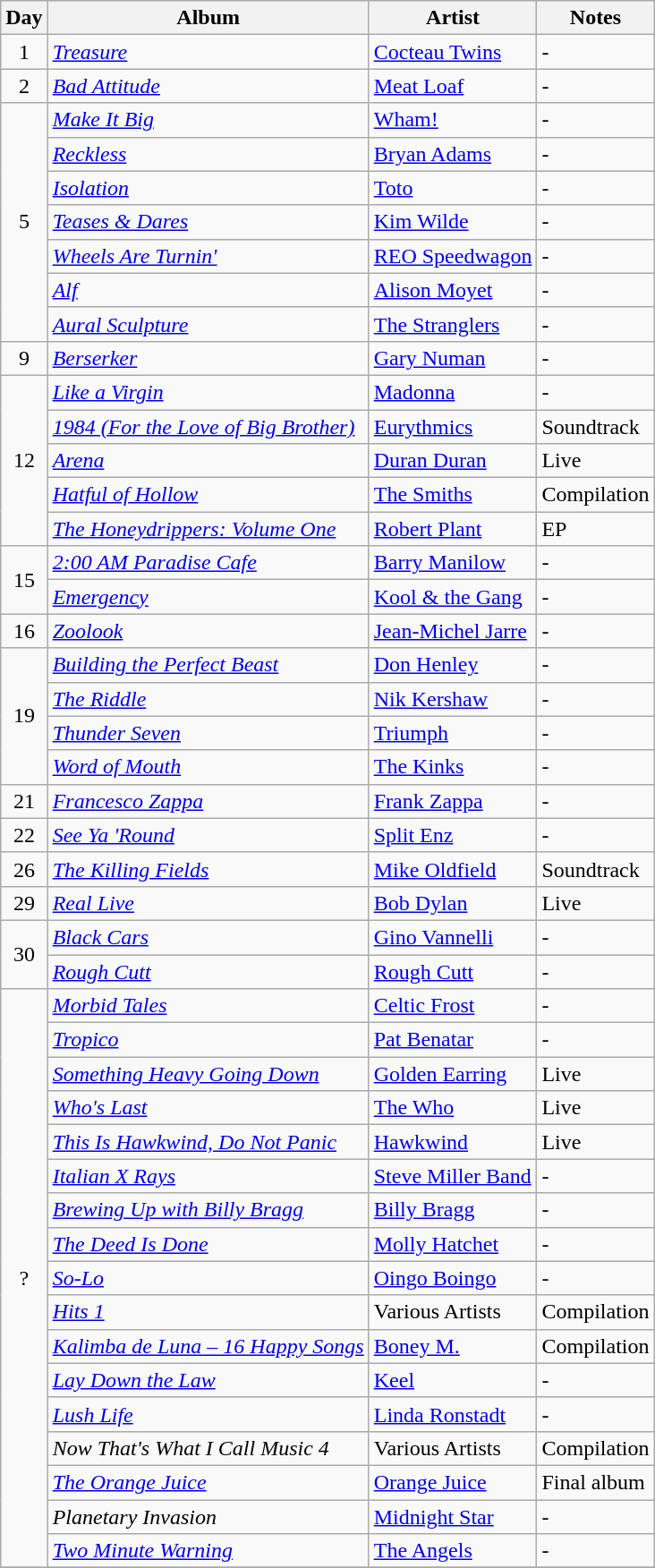<table class="wikitable">
<tr>
<th>Day</th>
<th>Album</th>
<th>Artist</th>
<th>Notes</th>
</tr>
<tr>
<td rowspan="1" align="center">1</td>
<td><em><a href='#'>Treasure</a></em></td>
<td><a href='#'>Cocteau Twins</a></td>
<td>-</td>
</tr>
<tr>
<td rowspan="1" align="center">2</td>
<td><em><a href='#'>Bad Attitude</a></em></td>
<td><a href='#'>Meat Loaf</a></td>
<td>-</td>
</tr>
<tr>
<td rowspan="7" align="center">5</td>
<td><em><a href='#'>Make It Big</a></em></td>
<td><a href='#'>Wham!</a></td>
<td>-</td>
</tr>
<tr>
<td><em><a href='#'>Reckless</a></em></td>
<td><a href='#'>Bryan Adams</a></td>
<td>-</td>
</tr>
<tr>
<td><em><a href='#'>Isolation</a></em></td>
<td><a href='#'>Toto</a></td>
<td>-</td>
</tr>
<tr>
<td><em><a href='#'>Teases & Dares</a></em></td>
<td><a href='#'>Kim Wilde</a></td>
<td>-</td>
</tr>
<tr>
<td><em><a href='#'>Wheels Are Turnin'</a></em></td>
<td><a href='#'>REO Speedwagon</a></td>
<td>-</td>
</tr>
<tr>
<td><em><a href='#'>Alf</a></em></td>
<td><a href='#'>Alison Moyet</a></td>
<td>-</td>
</tr>
<tr>
<td><em><a href='#'>Aural Sculpture</a></em></td>
<td><a href='#'>The Stranglers</a></td>
<td>-</td>
</tr>
<tr>
<td rowspan="1" align="center">9</td>
<td><em><a href='#'>Berserker</a></em></td>
<td><a href='#'>Gary Numan</a></td>
<td>-</td>
</tr>
<tr>
<td rowspan="5" align="center">12</td>
<td><em><a href='#'>Like a Virgin</a></em></td>
<td><a href='#'>Madonna</a></td>
<td>-</td>
</tr>
<tr>
<td><em><a href='#'>1984 (For the Love of Big Brother)</a></em></td>
<td><a href='#'>Eurythmics</a></td>
<td>Soundtrack</td>
</tr>
<tr>
<td><em><a href='#'>Arena</a></em></td>
<td><a href='#'>Duran Duran</a></td>
<td>Live</td>
</tr>
<tr>
<td><em><a href='#'>Hatful of Hollow</a></em></td>
<td><a href='#'>The Smiths</a></td>
<td>Compilation</td>
</tr>
<tr>
<td><em><a href='#'>The Honeydrippers: Volume One</a></em></td>
<td><a href='#'>Robert Plant</a></td>
<td>EP</td>
</tr>
<tr>
<td rowspan="2" align="center">15</td>
<td><em><a href='#'>2:00 AM Paradise Cafe</a></em></td>
<td><a href='#'>Barry Manilow</a></td>
<td>-</td>
</tr>
<tr>
<td><em><a href='#'>Emergency</a></em></td>
<td><a href='#'>Kool & the Gang</a></td>
<td>-</td>
</tr>
<tr>
<td rowspan="1" align="center">16</td>
<td><em><a href='#'>Zoolook</a></em></td>
<td><a href='#'>Jean-Michel Jarre</a></td>
<td>-</td>
</tr>
<tr>
<td rowspan="4" align="center">19</td>
<td><em><a href='#'>Building the Perfect Beast</a></em></td>
<td><a href='#'>Don Henley</a></td>
<td>-</td>
</tr>
<tr>
<td><em><a href='#'>The Riddle</a></em></td>
<td><a href='#'>Nik Kershaw</a></td>
<td>-</td>
</tr>
<tr>
<td><em><a href='#'>Thunder Seven</a></em></td>
<td><a href='#'>Triumph</a></td>
<td>-</td>
</tr>
<tr>
<td><em><a href='#'>Word of Mouth</a></em></td>
<td><a href='#'>The Kinks</a></td>
<td>-</td>
</tr>
<tr>
<td rowspan="1" align="center">21</td>
<td><em><a href='#'>Francesco Zappa</a></em></td>
<td><a href='#'>Frank Zappa</a></td>
<td>-</td>
</tr>
<tr>
<td rowspan="1" align="center">22</td>
<td><em><a href='#'>See Ya 'Round</a></em></td>
<td><a href='#'>Split Enz</a></td>
<td>-</td>
</tr>
<tr>
<td rowspan="1" align="center">26</td>
<td><em><a href='#'>The Killing Fields</a></em></td>
<td><a href='#'>Mike Oldfield</a></td>
<td>Soundtrack</td>
</tr>
<tr>
<td rowspan="1" align="center">29</td>
<td><em><a href='#'>Real Live</a></em></td>
<td><a href='#'>Bob Dylan</a></td>
<td>Live</td>
</tr>
<tr>
<td rowspan="2" align="center">30</td>
<td><em><a href='#'>Black Cars</a></em></td>
<td><a href='#'>Gino Vannelli</a></td>
<td>-</td>
</tr>
<tr>
<td><em><a href='#'>Rough Cutt</a></em></td>
<td><a href='#'>Rough Cutt</a></td>
<td>-</td>
</tr>
<tr>
<td rowspan="17" align="center">?</td>
<td><em><a href='#'>Morbid Tales</a></em></td>
<td><a href='#'>Celtic Frost</a></td>
<td>-</td>
</tr>
<tr>
<td><em><a href='#'>Tropico</a></em></td>
<td><a href='#'>Pat Benatar</a></td>
<td>-</td>
</tr>
<tr>
<td><em><a href='#'>Something Heavy Going Down</a></em></td>
<td><a href='#'>Golden Earring</a></td>
<td>Live</td>
</tr>
<tr>
<td><em><a href='#'>Who's Last</a></em></td>
<td><a href='#'>The Who</a></td>
<td>Live</td>
</tr>
<tr>
<td><em><a href='#'>This Is Hawkwind, Do Not Panic</a></em></td>
<td><a href='#'>Hawkwind</a></td>
<td>Live</td>
</tr>
<tr>
<td><em><a href='#'>Italian X Rays</a></em></td>
<td><a href='#'>Steve Miller Band</a></td>
<td>-</td>
</tr>
<tr>
<td><em><a href='#'>Brewing Up with Billy Bragg</a></em></td>
<td><a href='#'>Billy Bragg</a></td>
<td>-</td>
</tr>
<tr>
<td><em><a href='#'>The Deed Is Done</a></em></td>
<td><a href='#'>Molly Hatchet</a></td>
<td>-</td>
</tr>
<tr>
<td><em><a href='#'>So-Lo</a></em></td>
<td><a href='#'>Oingo Boingo</a></td>
<td>-</td>
</tr>
<tr>
<td><em><a href='#'>Hits 1</a></em></td>
<td>Various Artists</td>
<td>Compilation</td>
</tr>
<tr>
<td><em><a href='#'>Kalimba de Luna – 16 Happy Songs</a></em></td>
<td><a href='#'>Boney M.</a></td>
<td>Compilation</td>
</tr>
<tr>
<td><em><a href='#'>Lay Down the Law</a></em></td>
<td><a href='#'>Keel</a></td>
<td>-</td>
</tr>
<tr>
<td><em><a href='#'>Lush Life</a></em></td>
<td><a href='#'>Linda Ronstadt</a></td>
<td>-</td>
</tr>
<tr>
<td><em>Now That's What I Call Music 4</em></td>
<td>Various Artists</td>
<td>Compilation</td>
</tr>
<tr>
<td><em><a href='#'>The Orange Juice</a></em></td>
<td><a href='#'>Orange Juice</a></td>
<td>Final album</td>
</tr>
<tr>
<td><em>Planetary Invasion</em></td>
<td><a href='#'>Midnight Star</a></td>
<td>-</td>
</tr>
<tr>
<td><em><a href='#'>Two Minute Warning</a></em></td>
<td><a href='#'>The Angels</a></td>
<td>-</td>
</tr>
<tr>
</tr>
</table>
